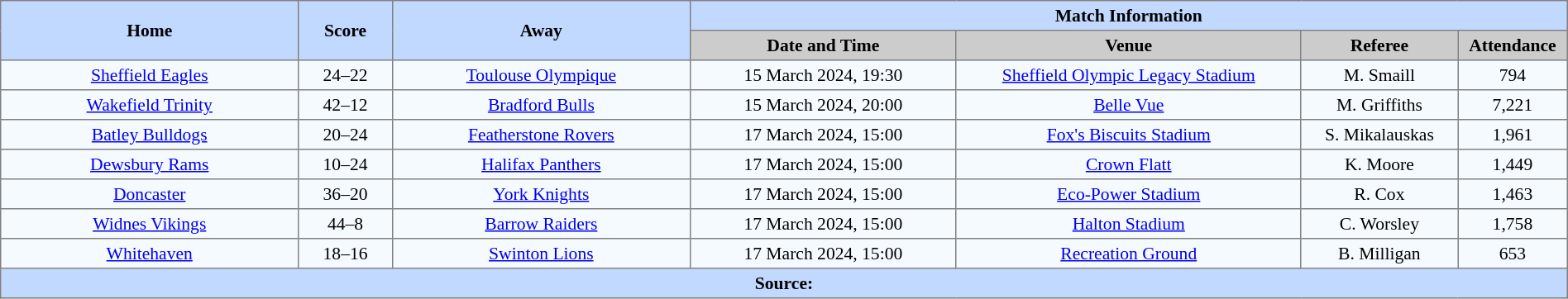<table border=1 style="border-collapse:collapse; font-size:90%; text-align:center;" cellpadding=3 cellspacing=0 width=100%>
<tr bgcolor=#C1D8FF>
<th scope="col" rowspan=2 width=19%>Home</th>
<th scope="col" rowspan=2 width=6%>Score</th>
<th scope="col" rowspan=2 width=19%>Away</th>
<th colspan=6>Match Information</th>
</tr>
<tr bgcolor=#CCCCCC>
<th scope="col" width=17%>Date and Time</th>
<th scope="col" width=22%>Venue</th>
<th scope="col" width=10%>Referee</th>
<th scope="col" width=7%>Attendance</th>
</tr>
<tr bgcolor=#F5FAFF>
<td> <a href='#'>Sheffield Eagles</a></td>
<td>24–22</td>
<td> <a href='#'>Toulouse Olympique</a></td>
<td>15 March 2024, 19:30</td>
<td><a href='#'>Sheffield Olympic Legacy Stadium</a></td>
<td>M. Smaill</td>
<td>794</td>
</tr>
<tr bgcolor=#F5FAFF>
<td> <a href='#'>Wakefield Trinity</a></td>
<td>42–12</td>
<td> <a href='#'>Bradford Bulls</a></td>
<td>15 March 2024, 20:00</td>
<td><a href='#'>Belle Vue</a></td>
<td>M. Griffiths</td>
<td>7,221</td>
</tr>
<tr bgcolor=#F5FAFF>
<td> <a href='#'>Batley Bulldogs</a></td>
<td>20–24</td>
<td> <a href='#'>Featherstone Rovers</a></td>
<td>17 March 2024, 15:00</td>
<td><a href='#'>Fox's Biscuits Stadium</a></td>
<td>S. Mikalauskas</td>
<td>1,961</td>
</tr>
<tr bgcolor=#F5FAFF>
<td> <a href='#'>Dewsbury Rams</a></td>
<td>10–24</td>
<td> <a href='#'>Halifax Panthers</a></td>
<td>17 March 2024, 15:00</td>
<td><a href='#'>Crown Flatt</a></td>
<td>K. Moore</td>
<td>1,449</td>
</tr>
<tr bgcolor=#F5FAFF>
<td> <a href='#'>Doncaster</a></td>
<td>36–20</td>
<td> <a href='#'>York Knights</a></td>
<td>17 March 2024, 15:00</td>
<td><a href='#'>Eco-Power Stadium</a></td>
<td>R. Cox</td>
<td>1,463</td>
</tr>
<tr bgcolor=#F5FAFF>
<td> <a href='#'>Widnes Vikings</a></td>
<td>44–8</td>
<td> <a href='#'>Barrow Raiders</a></td>
<td>17 March 2024, 15:00</td>
<td><a href='#'>Halton Stadium</a></td>
<td>C. Worsley</td>
<td>1,758</td>
</tr>
<tr bgcolor=#F5FAFF>
<td> <a href='#'>Whitehaven</a></td>
<td>18–16</td>
<td> <a href='#'>Swinton Lions</a></td>
<td>17 March 2024, 15:00</td>
<td><a href='#'>Recreation Ground</a></td>
<td>B. Milligan</td>
<td>653</td>
</tr>
<tr style="background:#c1d8ff;">
<th colspan=7>Source:</th>
</tr>
</table>
